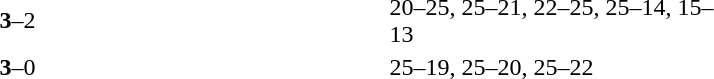<table>
<tr>
<th width=200></th>
<th width=80></th>
<th width=200></th>
<th width=220></th>
</tr>
<tr>
<td align=right><strong></strong></td>
<td align=center><strong>3</strong>–2</td>
<td></td>
<td>20–25, 25–21, 22–25, 25–14, 15–13</td>
</tr>
<tr>
<td align=right><strong></strong></td>
<td align=center><strong>3</strong>–0</td>
<td></td>
<td>25–19, 25–20, 25–22</td>
</tr>
</table>
